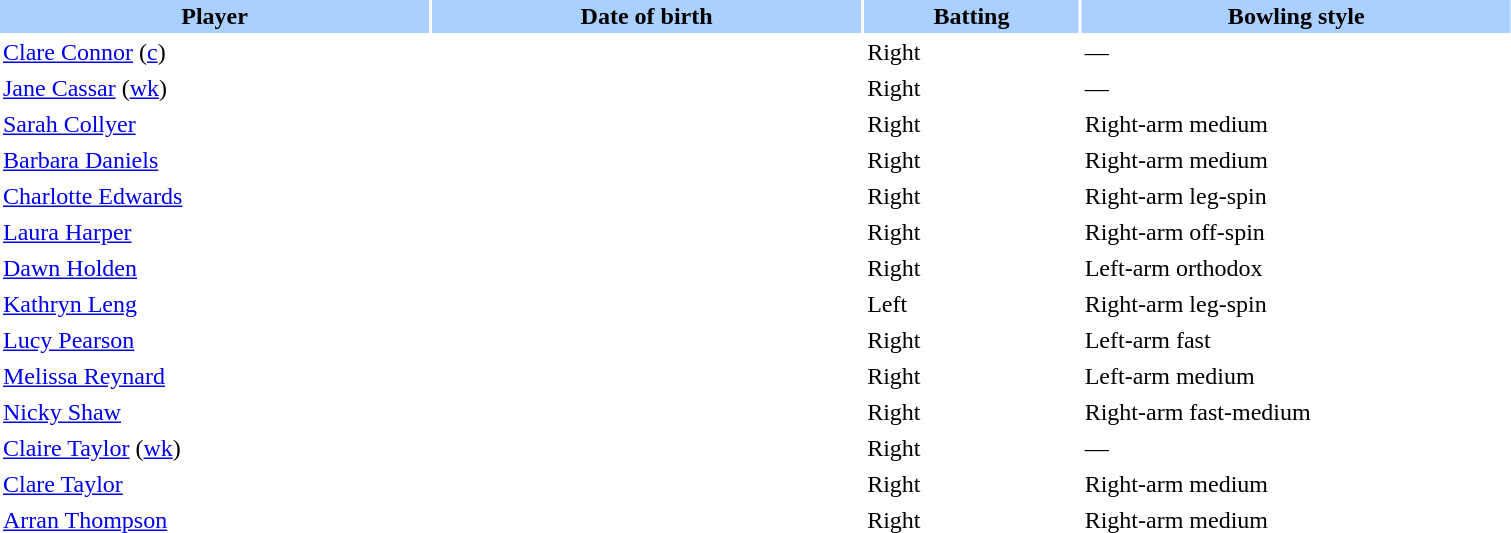<table class="sortable" style="width:80%;" border="0" cellspacing="2" cellpadding="2">
<tr style="background:#aad0ff;">
<th width=20%>Player</th>
<th width=20%>Date of birth</th>
<th width=10%>Batting</th>
<th width=20%>Bowling style</th>
</tr>
<tr>
<td><a href='#'>Clare Connor</a> (<a href='#'>c</a>)</td>
<td></td>
<td>Right</td>
<td>—</td>
</tr>
<tr>
<td><a href='#'>Jane Cassar</a> (<a href='#'>wk</a>)</td>
<td></td>
<td>Right</td>
<td>—</td>
</tr>
<tr>
<td><a href='#'>Sarah Collyer</a></td>
<td></td>
<td>Right</td>
<td>Right-arm medium</td>
</tr>
<tr>
<td><a href='#'>Barbara Daniels</a></td>
<td></td>
<td>Right</td>
<td>Right-arm medium</td>
</tr>
<tr>
<td><a href='#'>Charlotte Edwards</a></td>
<td></td>
<td>Right</td>
<td>Right-arm leg-spin</td>
</tr>
<tr>
<td><a href='#'>Laura Harper</a></td>
<td></td>
<td>Right</td>
<td>Right-arm off-spin</td>
</tr>
<tr>
<td><a href='#'>Dawn Holden</a></td>
<td></td>
<td>Right</td>
<td>Left-arm orthodox</td>
</tr>
<tr>
<td><a href='#'>Kathryn Leng</a></td>
<td></td>
<td>Left</td>
<td>Right-arm leg-spin</td>
</tr>
<tr>
<td><a href='#'>Lucy Pearson</a></td>
<td></td>
<td>Right</td>
<td>Left-arm fast</td>
</tr>
<tr>
<td><a href='#'>Melissa Reynard</a></td>
<td></td>
<td>Right</td>
<td>Left-arm medium</td>
</tr>
<tr>
<td><a href='#'>Nicky Shaw</a></td>
<td></td>
<td>Right</td>
<td>Right-arm fast-medium</td>
</tr>
<tr>
<td><a href='#'>Claire Taylor</a> (<a href='#'>wk</a>)</td>
<td></td>
<td>Right</td>
<td>—</td>
</tr>
<tr>
<td><a href='#'>Clare Taylor</a></td>
<td></td>
<td>Right</td>
<td>Right-arm medium</td>
</tr>
<tr>
<td><a href='#'>Arran Thompson</a></td>
<td></td>
<td>Right</td>
<td>Right-arm medium</td>
</tr>
</table>
